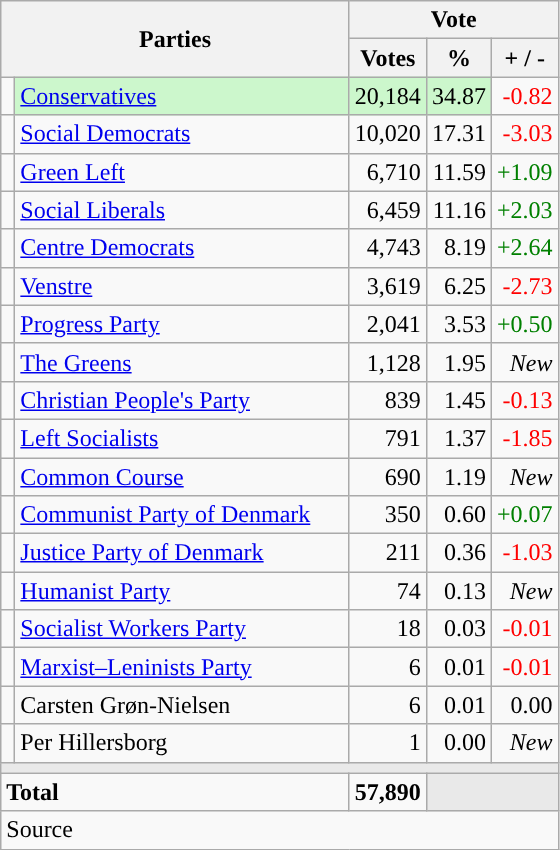<table class="wikitable" style="text-align:right;">
<tr>
<th style="text-align:centre;" rowspan="2" colspan="2" width="225">Parties</th>
<th colspan="3">Vote</th>
</tr>
<tr>
<th width="15">Votes</th>
<th width="15">%</th>
<th width="15">+ / -</th>
</tr>
<tr>
<td width="2" style="color:inherit;background:"></td>
<td bgcolor=#ccf7cc  align="left"><a href='#'>Conservatives</a></td>
<td bgcolor=#ccf7cc>20,184</td>
<td bgcolor=#ccf7cc>34.87</td>
<td style=color:red;>-0.82</td>
</tr>
<tr>
<td width="2" style="color:inherit;background:"></td>
<td align="left"><a href='#'>Social Democrats</a></td>
<td>10,020</td>
<td>17.31</td>
<td style=color:red;>-3.03</td>
</tr>
<tr>
<td width="2" style="color:inherit;background:"></td>
<td align="left"><a href='#'>Green Left</a></td>
<td>6,710</td>
<td>11.59</td>
<td style=color:green;>+1.09</td>
</tr>
<tr>
<td width="2" style="color:inherit;background:"></td>
<td align="left"><a href='#'>Social Liberals</a></td>
<td>6,459</td>
<td>11.16</td>
<td style=color:green;>+2.03</td>
</tr>
<tr>
<td width="2" style="color:inherit;background:"></td>
<td align="left"><a href='#'>Centre Democrats</a></td>
<td>4,743</td>
<td>8.19</td>
<td style=color:green;>+2.64</td>
</tr>
<tr>
<td width="2" style="color:inherit;background:"></td>
<td align="left"><a href='#'>Venstre</a></td>
<td>3,619</td>
<td>6.25</td>
<td style=color:red;>-2.73</td>
</tr>
<tr>
<td width="2" style="color:inherit;background:"></td>
<td align="left"><a href='#'>Progress Party</a></td>
<td>2,041</td>
<td>3.53</td>
<td style=color:green;>+0.50</td>
</tr>
<tr>
<td width="2" style="color:inherit;background:"></td>
<td align="left"><a href='#'>The Greens</a></td>
<td>1,128</td>
<td>1.95</td>
<td><em>New</em></td>
</tr>
<tr>
<td width="2" style="color:inherit;background:"></td>
<td align="left"><a href='#'>Christian People's Party</a></td>
<td>839</td>
<td>1.45</td>
<td style=color:red;>-0.13</td>
</tr>
<tr>
<td width="2" style="color:inherit;background:"></td>
<td align="left"><a href='#'>Left Socialists</a></td>
<td>791</td>
<td>1.37</td>
<td style=color:red;>-1.85</td>
</tr>
<tr>
<td width="2" style="color:inherit;background:"></td>
<td align="left"><a href='#'>Common Course</a></td>
<td>690</td>
<td>1.19</td>
<td><em>New</em></td>
</tr>
<tr>
<td width="2" style="color:inherit;background:"></td>
<td align="left"><a href='#'>Communist Party of Denmark</a></td>
<td>350</td>
<td>0.60</td>
<td style=color:green;>+0.07</td>
</tr>
<tr>
<td width="2" style="color:inherit;background:"></td>
<td align="left"><a href='#'>Justice Party of Denmark</a></td>
<td>211</td>
<td>0.36</td>
<td style=color:red;>-1.03</td>
</tr>
<tr>
<td width="2" style="color:inherit;background:"></td>
<td align="left"><a href='#'>Humanist Party</a></td>
<td>74</td>
<td>0.13</td>
<td><em>New</em></td>
</tr>
<tr>
<td width="2" style="color:inherit;background:"></td>
<td align="left"><a href='#'>Socialist Workers Party</a></td>
<td>18</td>
<td>0.03</td>
<td style=color:red;>-0.01</td>
</tr>
<tr>
<td width="2" style="color:inherit;background:"></td>
<td align="left"><a href='#'>Marxist–Leninists Party</a></td>
<td>6</td>
<td>0.01</td>
<td style=color:red;>-0.01</td>
</tr>
<tr>
<td width="2" style="color:inherit;background:"></td>
<td align="left">Carsten Grøn-Nielsen</td>
<td>6</td>
<td>0.01</td>
<td>0.00</td>
</tr>
<tr>
<td width="2" style="color:inherit;background:"></td>
<td align="left">Per Hillersborg</td>
<td>1</td>
<td>0.00</td>
<td><em>New</em></td>
</tr>
<tr>
<td colspan="7" bgcolor="#E9E9E9"></td>
</tr>
<tr>
<td align="left" colspan="2"><strong>Total</strong></td>
<td><strong>57,890</strong></td>
<td bgcolor="#E9E9E9" colspan="2"></td>
</tr>
<tr>
<td align="left" colspan="6">Source</td>
</tr>
</table>
